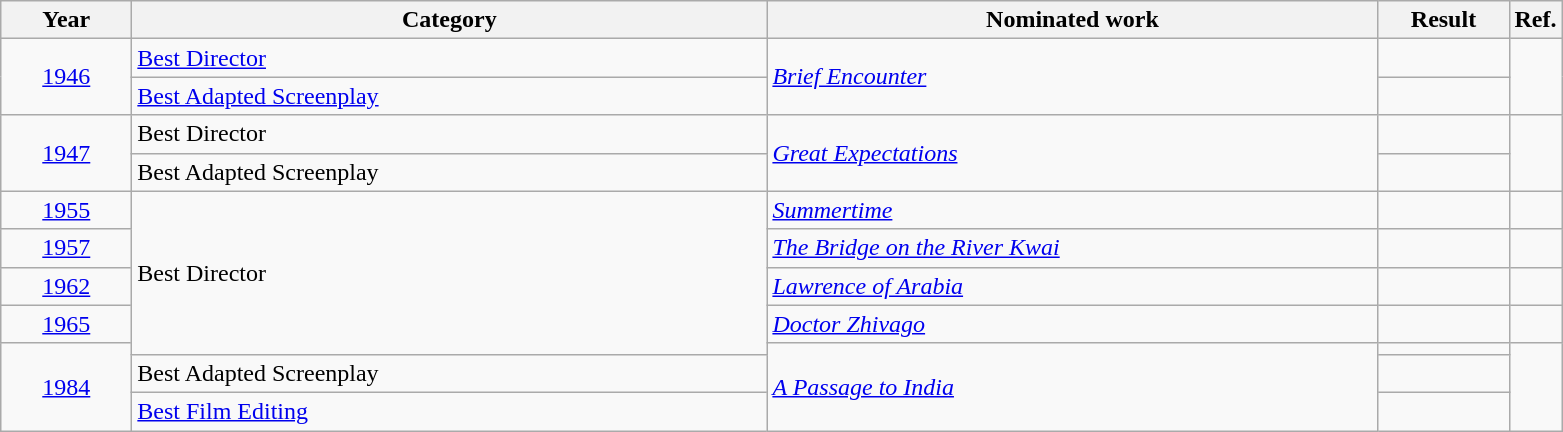<table class=wikitable>
<tr>
<th scope="col" style="width:5em;">Year</th>
<th scope="col" style="width:26em;">Category</th>
<th scope="col" style="width:25em;">Nominated work</th>
<th scope="col" style="width:5em;">Result</th>
<th>Ref.</th>
</tr>
<tr>
<td style="text-align:center;", rowspan=2><a href='#'>1946</a></td>
<td><a href='#'>Best Director</a></td>
<td rowspan=2><em><a href='#'>Brief Encounter</a></em></td>
<td></td>
<td rowspan=2></td>
</tr>
<tr>
<td><a href='#'>Best Adapted Screenplay</a></td>
<td></td>
</tr>
<tr>
<td style="text-align:center;", rowspan=2><a href='#'>1947</a></td>
<td>Best Director</td>
<td rowspan=2><em><a href='#'>Great Expectations</a></em></td>
<td></td>
<td rowspan=2></td>
</tr>
<tr>
<td>Best Adapted Screenplay</td>
<td></td>
</tr>
<tr>
<td style="text-align:center;"><a href='#'>1955</a></td>
<td rowspan=5>Best Director</td>
<td><em><a href='#'>Summertime</a></em></td>
<td></td>
<td></td>
</tr>
<tr>
<td style="text-align:center;"><a href='#'>1957</a></td>
<td><em><a href='#'>The Bridge on the River Kwai</a></em></td>
<td></td>
<td></td>
</tr>
<tr>
<td style="text-align:center;"><a href='#'>1962</a></td>
<td><em><a href='#'>Lawrence of Arabia</a></em></td>
<td></td>
<td></td>
</tr>
<tr>
<td style="text-align:center;"><a href='#'>1965</a></td>
<td><em><a href='#'>Doctor Zhivago</a></em></td>
<td></td>
<td></td>
</tr>
<tr>
<td style="text-align:center;", rowspan=3><a href='#'>1984</a></td>
<td rowspan=3><em><a href='#'>A Passage to India</a></em></td>
<td></td>
<td rowspan=3></td>
</tr>
<tr>
<td>Best Adapted Screenplay</td>
<td></td>
</tr>
<tr>
<td><a href='#'>Best Film Editing</a></td>
<td></td>
</tr>
</table>
